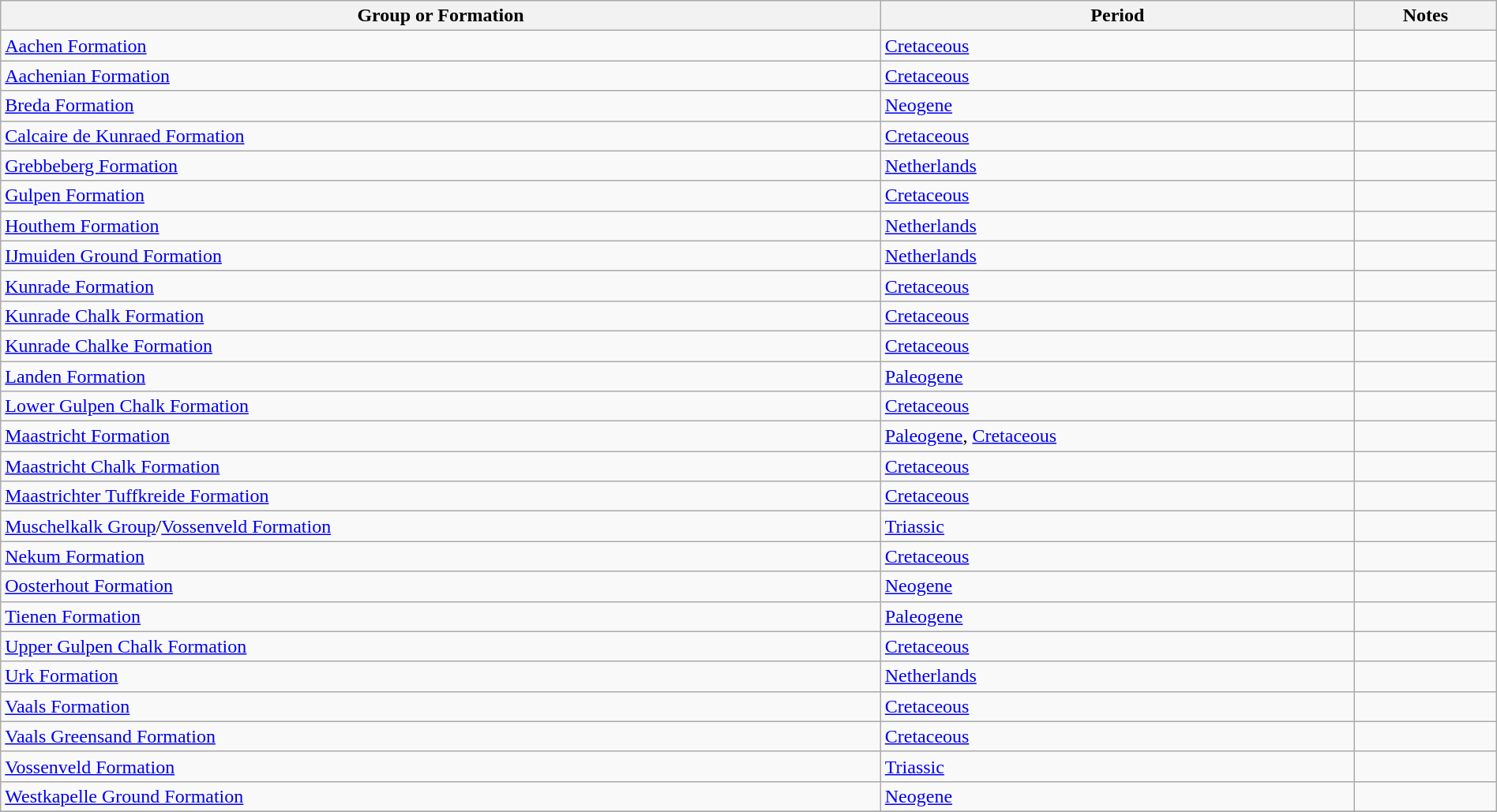<table class="wikitable sortable" style="width: 100%;">
<tr>
<th>Group or Formation</th>
<th>Period</th>
<th class="unsortable">Notes</th>
</tr>
<tr>
<td><a href='#'>Aachen Formation</a></td>
<td><a href='#'>Cretaceous</a></td>
<td></td>
</tr>
<tr>
<td><a href='#'>Aachenian Formation</a></td>
<td><a href='#'>Cretaceous</a></td>
<td></td>
</tr>
<tr>
<td><a href='#'>Breda Formation</a></td>
<td><a href='#'>Neogene</a></td>
<td></td>
</tr>
<tr>
<td><a href='#'>Calcaire de Kunraed Formation</a></td>
<td><a href='#'>Cretaceous</a></td>
<td></td>
</tr>
<tr>
<td><a href='#'>Grebbeberg Formation</a></td>
<td><a href='#'>Netherlands</a></td>
<td></td>
</tr>
<tr>
<td><a href='#'>Gulpen Formation</a></td>
<td><a href='#'>Cretaceous</a></td>
<td></td>
</tr>
<tr>
<td><a href='#'>Houthem Formation</a></td>
<td><a href='#'>Netherlands</a></td>
<td></td>
</tr>
<tr>
<td><a href='#'>IJmuiden Ground Formation</a></td>
<td><a href='#'>Netherlands</a></td>
<td></td>
</tr>
<tr>
<td><a href='#'>Kunrade Formation</a></td>
<td><a href='#'>Cretaceous</a></td>
<td></td>
</tr>
<tr>
<td><a href='#'>Kunrade Chalk Formation</a></td>
<td><a href='#'>Cretaceous</a></td>
<td></td>
</tr>
<tr>
<td><a href='#'>Kunrade Chalke Formation</a></td>
<td><a href='#'>Cretaceous</a></td>
<td></td>
</tr>
<tr>
<td><a href='#'>Landen Formation</a></td>
<td><a href='#'>Paleogene</a></td>
<td></td>
</tr>
<tr>
<td><a href='#'>Lower Gulpen Chalk Formation</a></td>
<td><a href='#'>Cretaceous</a></td>
<td></td>
</tr>
<tr>
<td><a href='#'>Maastricht Formation</a></td>
<td><a href='#'>Paleogene</a>, <a href='#'>Cretaceous</a></td>
<td></td>
</tr>
<tr>
<td><a href='#'>Maastricht Chalk Formation</a></td>
<td><a href='#'>Cretaceous</a></td>
<td></td>
</tr>
<tr>
<td><a href='#'>Maastrichter Tuffkreide Formation</a></td>
<td><a href='#'>Cretaceous</a></td>
<td></td>
</tr>
<tr>
<td><a href='#'>Muschelkalk Group</a>/<a href='#'>Vossenveld Formation</a></td>
<td><a href='#'>Triassic</a></td>
<td></td>
</tr>
<tr>
<td><a href='#'>Nekum Formation</a></td>
<td><a href='#'>Cretaceous</a></td>
<td></td>
</tr>
<tr>
<td><a href='#'>Oosterhout Formation</a></td>
<td><a href='#'>Neogene</a></td>
<td></td>
</tr>
<tr>
<td><a href='#'>Tienen Formation</a></td>
<td><a href='#'>Paleogene</a></td>
<td></td>
</tr>
<tr>
<td><a href='#'>Upper Gulpen Chalk Formation</a></td>
<td><a href='#'>Cretaceous</a></td>
<td></td>
</tr>
<tr>
<td><a href='#'>Urk Formation</a></td>
<td><a href='#'>Netherlands</a></td>
<td></td>
</tr>
<tr>
<td><a href='#'>Vaals Formation</a></td>
<td><a href='#'>Cretaceous</a></td>
<td></td>
</tr>
<tr>
<td><a href='#'>Vaals Greensand Formation</a></td>
<td><a href='#'>Cretaceous</a></td>
<td></td>
</tr>
<tr>
<td><a href='#'>Vossenveld Formation</a></td>
<td><a href='#'>Triassic</a></td>
<td></td>
</tr>
<tr>
<td><a href='#'>Westkapelle Ground Formation</a></td>
<td><a href='#'>Neogene</a></td>
<td></td>
</tr>
<tr>
</tr>
</table>
